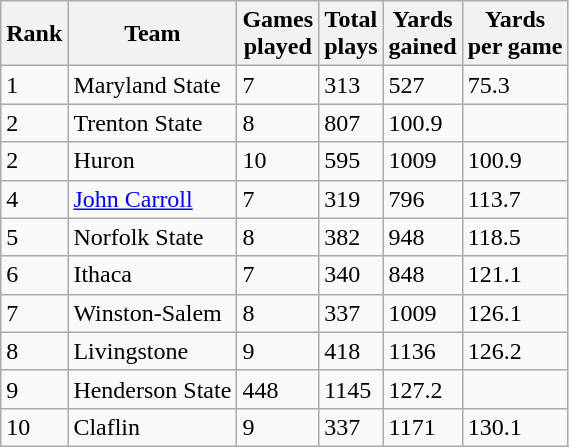<table class="wikitable sortable">
<tr>
<th>Rank</th>
<th>Team</th>
<th>Games<br>played</th>
<th>Total<br>plays</th>
<th>Yards<br>gained</th>
<th>Yards<br>per game</th>
</tr>
<tr>
<td>1</td>
<td>Maryland State</td>
<td>7</td>
<td>313</td>
<td>527</td>
<td>75.3</td>
</tr>
<tr>
<td>2</td>
<td>Trenton State</td>
<td>8</td>
<td 398>807</td>
<td>100.9</td>
</tr>
<tr>
<td>2</td>
<td>Huron</td>
<td>10</td>
<td>595</td>
<td>1009</td>
<td>100.9</td>
</tr>
<tr>
<td>4</td>
<td><a href='#'>John Carroll</a></td>
<td>7</td>
<td>319</td>
<td>796</td>
<td>113.7</td>
</tr>
<tr>
<td>5</td>
<td>Norfolk State</td>
<td>8</td>
<td>382</td>
<td>948</td>
<td>118.5</td>
</tr>
<tr>
<td>6</td>
<td>Ithaca</td>
<td>7</td>
<td>340</td>
<td>848</td>
<td>121.1</td>
</tr>
<tr>
<td>7</td>
<td>Winston-Salem</td>
<td>8</td>
<td>337</td>
<td>1009</td>
<td>126.1</td>
</tr>
<tr>
<td>8</td>
<td>Livingstone</td>
<td>9</td>
<td>418</td>
<td>1136</td>
<td>126.2</td>
</tr>
<tr>
<td>9</td>
<td>Henderson State</td>
<td 9>448</td>
<td>1145</td>
<td>127.2</td>
</tr>
<tr>
<td>10</td>
<td>Claflin</td>
<td>9</td>
<td>337</td>
<td>1171</td>
<td>130.1</td>
</tr>
</table>
